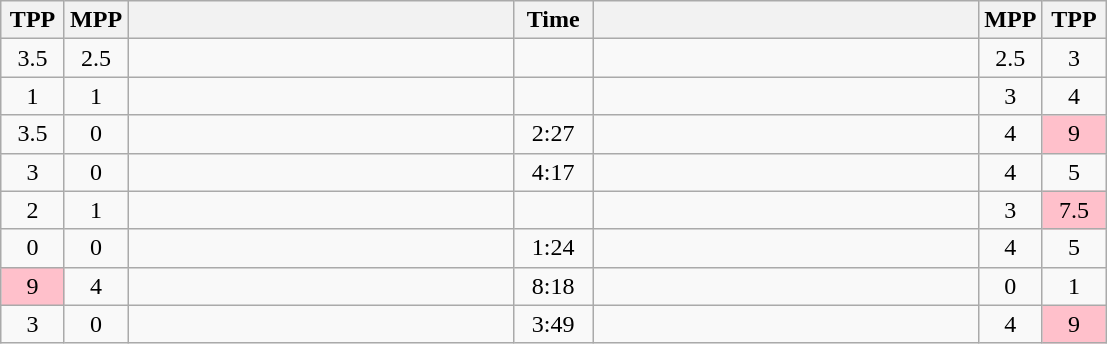<table class="wikitable" style="text-align: center;" |>
<tr>
<th width="35">TPP</th>
<th width="35">MPP</th>
<th width="250"></th>
<th width="45">Time</th>
<th width="250"></th>
<th width="35">MPP</th>
<th width="35">TPP</th>
</tr>
<tr>
<td>3.5</td>
<td>2.5</td>
<td style="text-align:left;"></td>
<td></td>
<td style="text-align:left;"></td>
<td>2.5</td>
<td>3</td>
</tr>
<tr>
<td>1</td>
<td>1</td>
<td style="text-align:left;"><strong></strong></td>
<td></td>
<td style="text-align:left;"></td>
<td>3</td>
<td>4</td>
</tr>
<tr>
<td>3.5</td>
<td>0</td>
<td style="text-align:left;"><strong></strong></td>
<td>2:27</td>
<td style="text-align:left;"></td>
<td>4</td>
<td bgcolor=pink>9</td>
</tr>
<tr>
<td>3</td>
<td>0</td>
<td style="text-align:left;"><strong></strong></td>
<td>4:17</td>
<td style="text-align:left;"></td>
<td>4</td>
<td>5</td>
</tr>
<tr>
<td>2</td>
<td>1</td>
<td style="text-align:left;"><strong></strong></td>
<td></td>
<td style="text-align:left;"></td>
<td>3</td>
<td bgcolor=pink>7.5</td>
</tr>
<tr>
<td>0</td>
<td>0</td>
<td style="text-align:left;"><strong></strong></td>
<td>1:24</td>
<td style="text-align:left;"></td>
<td>4</td>
<td>5</td>
</tr>
<tr>
<td bgcolor=pink>9</td>
<td>4</td>
<td style="text-align:left;"></td>
<td>8:18</td>
<td style="text-align:left;"><strong></strong></td>
<td>0</td>
<td>1</td>
</tr>
<tr>
<td>3</td>
<td>0</td>
<td style="text-align:left;"><strong></strong></td>
<td>3:49</td>
<td style="text-align:left;"></td>
<td>4</td>
<td bgcolor=pink>9</td>
</tr>
</table>
